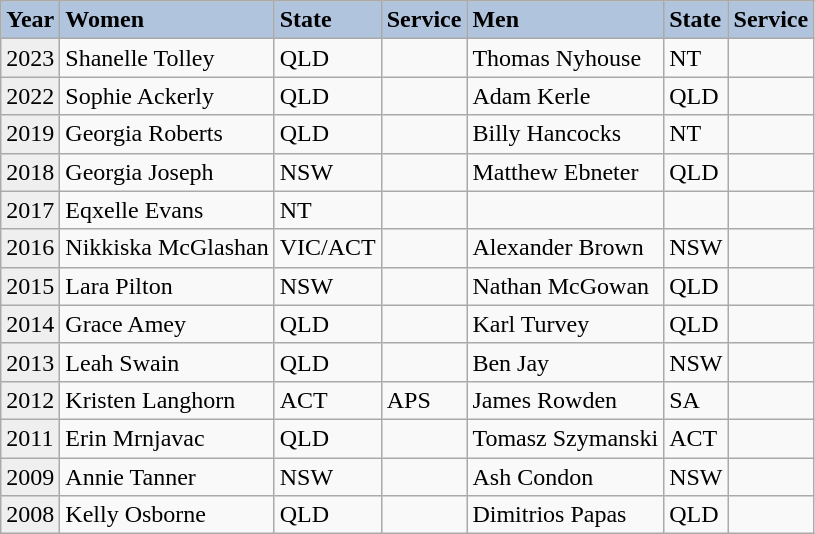<table class="wikitable">
<tr align=left>
<td bgcolor=lightsteelblue><strong>Year</strong></td>
<td bgcolor=lightsteelblue><strong>Women</strong></td>
<td bgcolor=lightsteelblue><strong>State</strong></td>
<td bgcolor=lightsteelblue><strong>Service</strong></td>
<td bgcolor=lightsteelblue><strong>Men</strong></td>
<td bgcolor=lightsteelblue><strong>State</strong></td>
<td bgcolor=lightsteelblue><strong>Service</strong></td>
</tr>
<tr>
<td style="background:#efefef;">2023</td>
<td>Shanelle Tolley</td>
<td>QLD</td>
<td></td>
<td>Thomas Nyhouse</td>
<td>NT</td>
<td></td>
</tr>
<tr>
<td style="background:#efefef;">2022</td>
<td>Sophie Ackerly</td>
<td>QLD</td>
<td></td>
<td>Adam Kerle</td>
<td>QLD</td>
<td></td>
</tr>
<tr>
<td style="background:#efefef;">2019</td>
<td>Georgia Roberts</td>
<td>QLD</td>
<td></td>
<td>Billy Hancocks</td>
<td>NT</td>
<td></td>
</tr>
<tr>
<td style="background:#efefef;">2018</td>
<td>Georgia Joseph</td>
<td>NSW</td>
<td></td>
<td>Matthew Ebneter</td>
<td>QLD</td>
<td></td>
</tr>
<tr>
<td style="background:#efefef;">2017</td>
<td>Eqxelle Evans</td>
<td>NT</td>
<td></td>
<td></td>
<td></td>
<td></td>
</tr>
<tr>
<td style="background:#efefef;">2016</td>
<td>Nikkiska McGlashan</td>
<td>VIC/ACT</td>
<td></td>
<td>Alexander Brown</td>
<td>NSW</td>
<td></td>
</tr>
<tr>
<td style="background:#efefef;">2015</td>
<td>Lara Pilton</td>
<td>NSW</td>
<td></td>
<td>Nathan McGowan</td>
<td>QLD</td>
<td></td>
</tr>
<tr>
<td style="background:#efefef;">2014</td>
<td>Grace Amey</td>
<td>QLD</td>
<td></td>
<td>Karl Turvey</td>
<td>QLD</td>
<td></td>
</tr>
<tr>
<td style="background:#efefef;">2013</td>
<td>Leah Swain</td>
<td>QLD</td>
<td></td>
<td>Ben Jay</td>
<td>NSW</td>
<td></td>
</tr>
<tr>
<td style="background:#efefef;">2012</td>
<td>Kristen Langhorn</td>
<td>ACT</td>
<td>APS</td>
<td>James Rowden</td>
<td>SA</td>
<td></td>
</tr>
<tr>
<td style="background:#efefef;">2011</td>
<td>Erin Mrnjavac</td>
<td>QLD</td>
<td></td>
<td>Tomasz Szymanski</td>
<td>ACT</td>
<td></td>
</tr>
<tr>
<td style="background:#efefef;">2009</td>
<td>Annie Tanner</td>
<td>NSW</td>
<td></td>
<td>Ash Condon</td>
<td>NSW</td>
<td></td>
</tr>
<tr>
<td style="background:#efefef;">2008</td>
<td>Kelly Osborne</td>
<td>QLD</td>
<td></td>
<td>Dimitrios Papas</td>
<td>QLD</td>
<td></td>
</tr>
</table>
